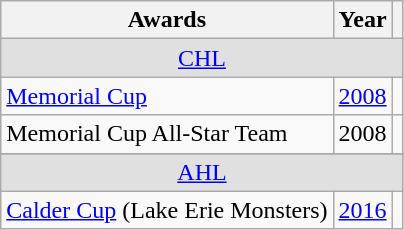<table class="wikitable">
<tr>
<th>Awards</th>
<th>Year</th>
<th></th>
</tr>
<tr ALIGN="center" bgcolor="#e0e0e0">
<td colspan="3"><a href='#'>CHL</a></td>
</tr>
<tr>
<td><a href='#'>Memorial Cup</a></td>
<td><a href='#'>2008</a></td>
<td></td>
</tr>
<tr>
<td>Memorial Cup All-Star Team</td>
<td>2008</td>
<td></td>
</tr>
<tr>
</tr>
<tr ALIGN="center" bgcolor="#e0e0e0">
<td colspan="3"><a href='#'>AHL</a></td>
</tr>
<tr>
<td><a href='#'>Calder Cup</a> (Lake Erie Monsters)</td>
<td><a href='#'>2016</a></td>
<td></td>
</tr>
</table>
